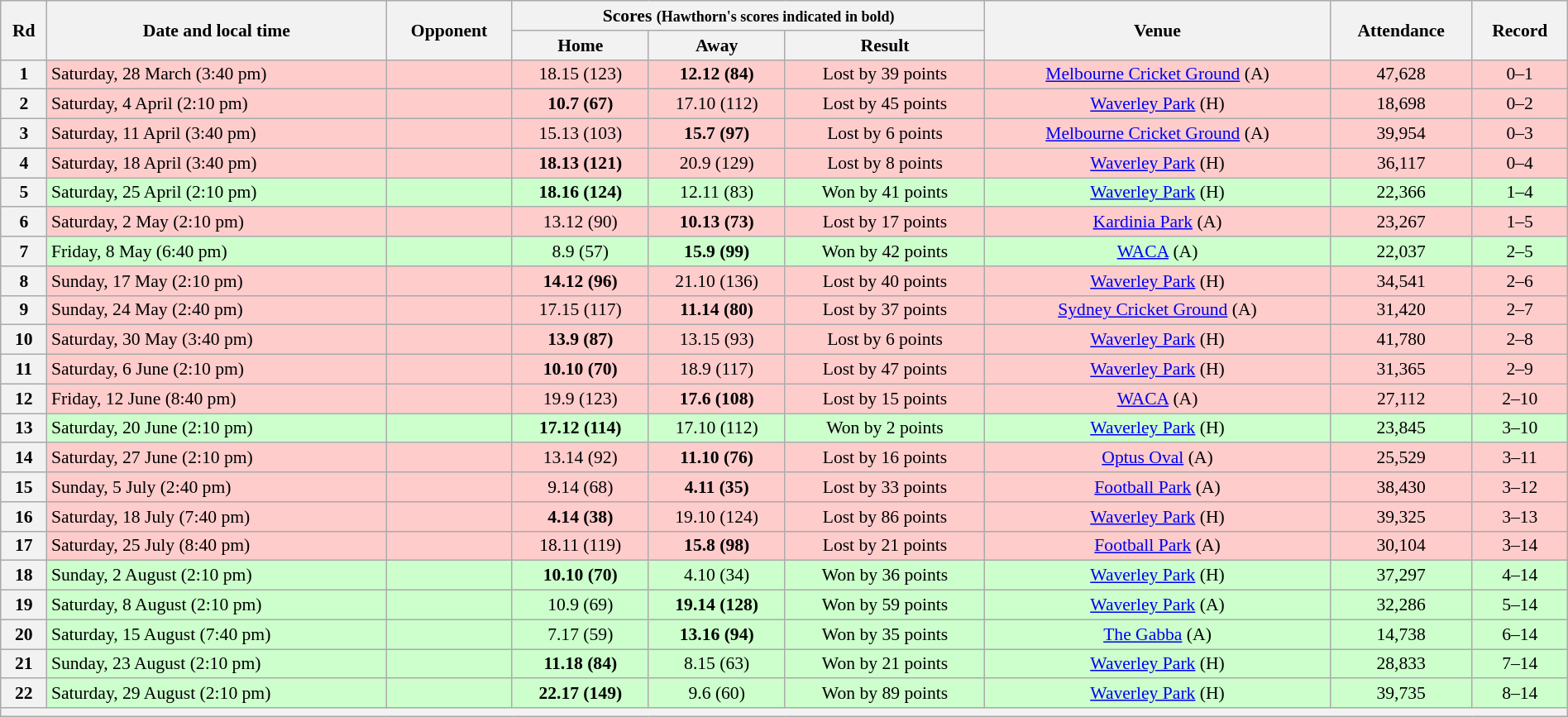<table class="wikitable" style="font-size:90%; text-align:center; width: 100%; margin-left: auto; margin-right: auto">
<tr>
<th rowspan="2">Rd</th>
<th rowspan="2">Date and local time</th>
<th rowspan="2">Opponent</th>
<th colspan="3">Scores <small>(Hawthorn's scores indicated in bold)</small></th>
<th rowspan="2">Venue</th>
<th rowspan="2">Attendance</th>
<th rowspan="2">Record</th>
</tr>
<tr>
<th>Home</th>
<th>Away</th>
<th>Result</th>
</tr>
<tr style="background:#fcc;">
<th>1</th>
<td align=left>Saturday, 28 March (3:40 pm)</td>
<td align=left></td>
<td>18.15 (123)</td>
<td><strong>12.12 (84)</strong></td>
<td>Lost by 39 points</td>
<td><a href='#'>Melbourne Cricket Ground</a> (A)</td>
<td>47,628</td>
<td>0–1</td>
</tr>
<tr style="background:#fcc;">
<th>2</th>
<td align=left>Saturday, 4 April (2:10 pm)</td>
<td align=left></td>
<td><strong>10.7 (67)</strong></td>
<td>17.10 (112)</td>
<td>Lost by 45 points</td>
<td><a href='#'>Waverley Park</a> (H)</td>
<td>18,698</td>
<td>0–2</td>
</tr>
<tr style="background:#fcc;">
<th>3</th>
<td align=left>Saturday, 11 April (3:40 pm)</td>
<td align=left></td>
<td>15.13 (103)</td>
<td><strong>15.7 (97)</strong></td>
<td>Lost by 6 points</td>
<td><a href='#'>Melbourne Cricket Ground</a> (A)</td>
<td>39,954</td>
<td>0–3</td>
</tr>
<tr style="background:#fcc;">
<th>4</th>
<td align=left>Saturday, 18 April (3:40 pm)</td>
<td align=left></td>
<td><strong>18.13 (121)</strong></td>
<td>20.9 (129)</td>
<td>Lost by 8 points</td>
<td><a href='#'>Waverley Park</a> (H)</td>
<td>36,117</td>
<td>0–4</td>
</tr>
<tr style="background:#cfc">
<th>5</th>
<td align=left>Saturday, 25 April (2:10 pm)</td>
<td align=left></td>
<td><strong>18.16 (124)</strong></td>
<td>12.11 (83)</td>
<td>Won by 41 points</td>
<td><a href='#'>Waverley Park</a> (H)</td>
<td>22,366</td>
<td>1–4</td>
</tr>
<tr style="background:#fcc;">
<th>6</th>
<td align=left>Saturday, 2 May (2:10 pm)</td>
<td align=left></td>
<td>13.12 (90)</td>
<td><strong>10.13 (73)</strong></td>
<td>Lost by 17 points</td>
<td><a href='#'>Kardinia Park</a> (A)</td>
<td>23,267</td>
<td>1–5</td>
</tr>
<tr style="background:#cfc">
<th>7</th>
<td align=left>Friday, 8 May (6:40 pm)</td>
<td align=left></td>
<td>8.9 (57)</td>
<td><strong>15.9 (99)</strong></td>
<td>Won by 42 points</td>
<td><a href='#'>WACA</a> (A)</td>
<td>22,037</td>
<td>2–5</td>
</tr>
<tr style="background:#fcc;">
<th>8</th>
<td align=left>Sunday, 17 May (2:10 pm)</td>
<td align=left></td>
<td><strong>14.12 (96)</strong></td>
<td>21.10 (136)</td>
<td>Lost by 40 points</td>
<td><a href='#'>Waverley Park</a> (H)</td>
<td>34,541</td>
<td>2–6</td>
</tr>
<tr style="background:#fcc;">
<th>9</th>
<td align=left>Sunday, 24 May (2:40 pm)</td>
<td align=left></td>
<td>17.15 (117)</td>
<td><strong>11.14 (80)</strong></td>
<td>Lost by 37 points</td>
<td><a href='#'>Sydney Cricket Ground</a> (A)</td>
<td>31,420</td>
<td>2–7</td>
</tr>
<tr style="background:#fcc;">
<th>10</th>
<td align=left>Saturday, 30 May (3:40 pm)</td>
<td align=left></td>
<td><strong>13.9 (87)</strong></td>
<td>13.15 (93)</td>
<td>Lost by 6 points</td>
<td><a href='#'>Waverley Park</a> (H)</td>
<td>41,780</td>
<td>2–8</td>
</tr>
<tr style="background:#fcc;">
<th>11</th>
<td align=left>Saturday, 6 June (2:10 pm)</td>
<td align=left></td>
<td><strong>10.10 (70)</strong></td>
<td>18.9 (117)</td>
<td>Lost by 47 points</td>
<td><a href='#'>Waverley Park</a> (H)</td>
<td>31,365</td>
<td>2–9</td>
</tr>
<tr style="background:#fcc;">
<th>12</th>
<td align=left>Friday, 12 June (8:40 pm)</td>
<td align=left></td>
<td>19.9 (123)</td>
<td><strong>17.6 (108)</strong></td>
<td>Lost by 15 points</td>
<td><a href='#'>WACA</a> (A)</td>
<td>27,112</td>
<td>2–10</td>
</tr>
<tr style="background:#cfc">
<th>13</th>
<td align=left>Saturday, 20 June (2:10 pm)</td>
<td align=left></td>
<td><strong>17.12 (114)</strong></td>
<td>17.10 (112)</td>
<td>Won by 2 points</td>
<td><a href='#'>Waverley Park</a> (H)</td>
<td>23,845</td>
<td>3–10</td>
</tr>
<tr style="background:#fcc;">
<th>14</th>
<td align=left>Saturday, 27 June (2:10 pm)</td>
<td align=left></td>
<td>13.14 (92)</td>
<td><strong>11.10 (76)</strong></td>
<td>Lost by 16 points</td>
<td><a href='#'>Optus Oval</a> (A)</td>
<td>25,529</td>
<td>3–11</td>
</tr>
<tr style="background:#fcc;">
<th>15</th>
<td align=left>Sunday, 5 July (2:40 pm)</td>
<td align=left></td>
<td>9.14 (68)</td>
<td><strong>4.11 (35)</strong></td>
<td>Lost by 33 points</td>
<td><a href='#'>Football Park</a> (A)</td>
<td>38,430</td>
<td>3–12</td>
</tr>
<tr style="background:#fcc;">
<th>16</th>
<td align=left>Saturday, 18 July (7:40 pm)</td>
<td align=left></td>
<td><strong>4.14 (38)</strong></td>
<td>19.10 (124)</td>
<td>Lost by 86 points</td>
<td><a href='#'>Waverley Park</a> (H)</td>
<td>39,325</td>
<td>3–13</td>
</tr>
<tr style="background:#fcc;">
<th>17</th>
<td align=left>Saturday, 25 July (8:40 pm)</td>
<td align=left></td>
<td>18.11 (119)</td>
<td><strong>15.8 (98)</strong></td>
<td>Lost by 21 points</td>
<td><a href='#'>Football Park</a> (A)</td>
<td>30,104</td>
<td>3–14</td>
</tr>
<tr style="background:#cfc">
<th>18</th>
<td align=left>Sunday, 2 August (2:10 pm)</td>
<td align=left></td>
<td><strong>10.10 (70)</strong></td>
<td>4.10 (34)</td>
<td>Won by 36 points</td>
<td><a href='#'>Waverley Park</a> (H)</td>
<td>37,297</td>
<td>4–14</td>
</tr>
<tr style="background:#cfc">
<th>19</th>
<td align=left>Saturday, 8 August (2:10 pm)</td>
<td align=left></td>
<td>10.9 (69)</td>
<td><strong>19.14 (128)</strong></td>
<td>Won by 59 points</td>
<td><a href='#'>Waverley Park</a> (A)</td>
<td>32,286</td>
<td>5–14</td>
</tr>
<tr style="background:#cfc">
<th>20</th>
<td align=left>Saturday, 15 August (7:40 pm)</td>
<td align=left></td>
<td>7.17 (59)</td>
<td><strong>13.16 (94)</strong></td>
<td>Won by 35 points</td>
<td><a href='#'>The Gabba</a> (A)</td>
<td>14,738</td>
<td>6–14</td>
</tr>
<tr style="background:#cfc">
<th>21</th>
<td align=left>Sunday, 23 August (2:10 pm)</td>
<td align=left></td>
<td><strong>11.18 (84)</strong></td>
<td>8.15 (63)</td>
<td>Won by 21 points</td>
<td><a href='#'>Waverley Park</a> (H)</td>
<td>28,833</td>
<td>7–14</td>
</tr>
<tr style="background:#cfc">
<th>22</th>
<td align=left>Saturday, 29 August (2:10 pm)</td>
<td align=left></td>
<td><strong>22.17 (149)</strong></td>
<td>9.6 (60)</td>
<td>Won by 89 points</td>
<td><a href='#'>Waverley Park</a> (H)</td>
<td>39,735</td>
<td>8–14</td>
</tr>
<tr>
<th colspan=9></th>
</tr>
</table>
